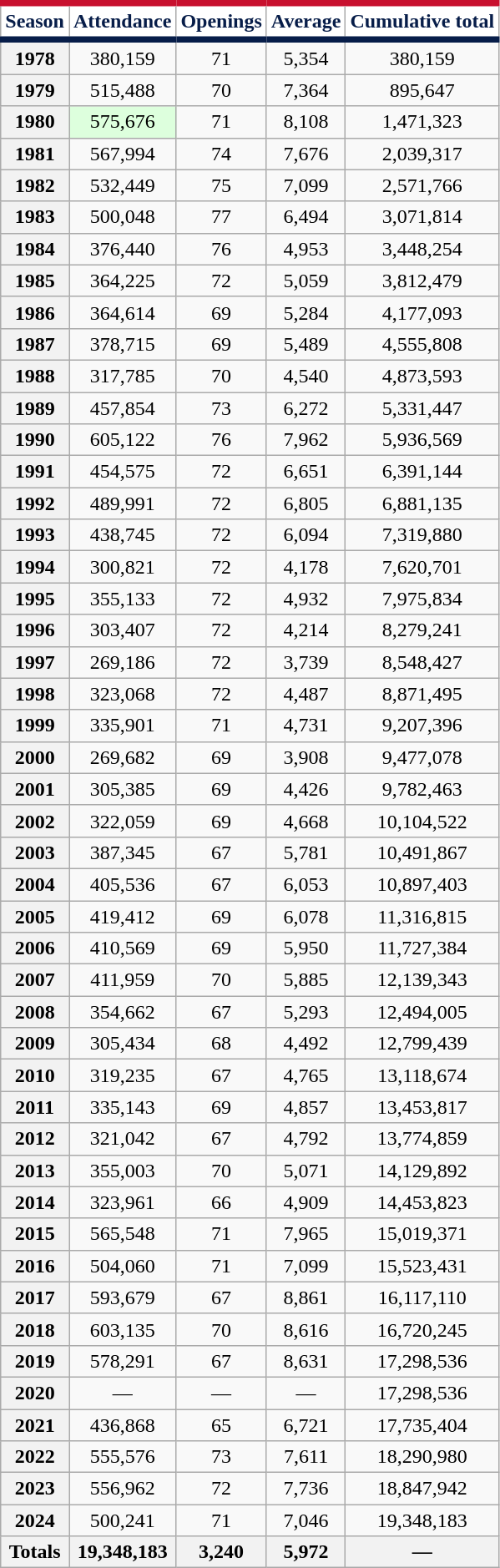<table class="wikitable sortable plainrowheaders" style="text-align:center">
<tr>
<th scope="col" style="background-color:#ffffff; border-top:#c8102e 5px solid; border-bottom:#071d49 5px solid; color:#071d49">Season</th>
<th scope="col" style="background-color:#ffffff; border-top:#c8102e 5px solid; border-bottom:#071d49 5px solid; color:#071d49">Attendance</th>
<th scope="col" style="background-color:#ffffff; border-top:#c8102e 5px solid; border-bottom:#071d49 5px solid; color:#071d49">Openings</th>
<th scope="col" style="background-color:#ffffff; border-top:#c8102e 5px solid; border-bottom:#071d49 5px solid; color:#071d49">Average</th>
<th scope="col" style="background-color:#ffffff; border-top:#c8102e 5px solid; border-bottom:#071d49 5px solid; color:#071d49">Cumulative total</th>
</tr>
<tr>
<th scope="row" style="text-align:center">1978</th>
<td>380,159</td>
<td>71</td>
<td>5,354</td>
<td>380,159</td>
</tr>
<tr>
<th scope="row" style="text-align:center">1979</th>
<td>515,488</td>
<td>70</td>
<td>7,364</td>
<td>895,647</td>
</tr>
<tr>
<th scope="row" style="text-align:center">1980</th>
<td bgcolor="#DDFFDD">575,676</td>
<td>71</td>
<td>8,108</td>
<td>1,471,323</td>
</tr>
<tr>
<th scope="row" style="text-align:center">1981</th>
<td>567,994</td>
<td>74</td>
<td>7,676</td>
<td>2,039,317</td>
</tr>
<tr>
<th scope="row" style="text-align:center">1982</th>
<td>532,449</td>
<td>75</td>
<td>7,099</td>
<td>2,571,766</td>
</tr>
<tr>
<th scope="row" style="text-align:center">1983</th>
<td>500,048</td>
<td>77</td>
<td>6,494</td>
<td>3,071,814</td>
</tr>
<tr>
<th scope="row" style="text-align:center">1984</th>
<td>376,440</td>
<td>76</td>
<td>4,953</td>
<td>3,448,254</td>
</tr>
<tr>
<th scope="row" style="text-align:center">1985</th>
<td>364,225</td>
<td>72</td>
<td>5,059</td>
<td>3,812,479</td>
</tr>
<tr>
<th scope="row" style="text-align:center">1986</th>
<td>364,614</td>
<td>69</td>
<td>5,284</td>
<td>4,177,093</td>
</tr>
<tr>
<th scope="row" style="text-align:center">1987</th>
<td>378,715</td>
<td>69</td>
<td>5,489</td>
<td>4,555,808</td>
</tr>
<tr>
<th scope="row" style="text-align:center">1988</th>
<td>317,785</td>
<td>70</td>
<td>4,540</td>
<td>4,873,593</td>
</tr>
<tr>
<th scope="row" style="text-align:center">1989</th>
<td>457,854</td>
<td>73</td>
<td>6,272</td>
<td>5,331,447</td>
</tr>
<tr>
<th scope="row" style="text-align:center">1990</th>
<td>605,122</td>
<td>76</td>
<td>7,962</td>
<td>5,936,569</td>
</tr>
<tr>
<th scope="row" style="text-align:center">1991</th>
<td>454,575</td>
<td>72</td>
<td>6,651</td>
<td>6,391,144</td>
</tr>
<tr>
<th scope="row" style="text-align:center">1992</th>
<td>489,991</td>
<td>72</td>
<td>6,805</td>
<td>6,881,135</td>
</tr>
<tr>
<th scope="row" style="text-align:center">1993</th>
<td>438,745</td>
<td>72</td>
<td>6,094</td>
<td>7,319,880</td>
</tr>
<tr>
<th scope="row" style="text-align:center">1994</th>
<td>300,821</td>
<td>72</td>
<td>4,178</td>
<td>7,620,701</td>
</tr>
<tr>
<th scope="row" style="text-align:center">1995</th>
<td>355,133</td>
<td>72</td>
<td>4,932</td>
<td>7,975,834</td>
</tr>
<tr>
<th scope="row" style="text-align:center">1996</th>
<td>303,407</td>
<td>72</td>
<td>4,214</td>
<td>8,279,241</td>
</tr>
<tr>
<th scope="row" style="text-align:center">1997</th>
<td>269,186</td>
<td>72</td>
<td>3,739</td>
<td>8,548,427</td>
</tr>
<tr>
<th scope="row" style="text-align:center">1998</th>
<td>323,068</td>
<td>72</td>
<td>4,487</td>
<td>8,871,495</td>
</tr>
<tr>
<th scope="row" style="text-align:center">1999</th>
<td>335,901</td>
<td>71</td>
<td>4,731</td>
<td>9,207,396</td>
</tr>
<tr>
<th scope="row" style="text-align:center">2000</th>
<td>269,682</td>
<td>69</td>
<td>3,908</td>
<td>9,477,078</td>
</tr>
<tr>
<th scope="row" style="text-align:center">2001</th>
<td>305,385</td>
<td>69</td>
<td>4,426</td>
<td>9,782,463</td>
</tr>
<tr>
<th scope="row" style="text-align:center">2002</th>
<td>322,059</td>
<td>69</td>
<td>4,668</td>
<td>10,104,522</td>
</tr>
<tr>
<th scope="row" style="text-align:center">2003</th>
<td>387,345</td>
<td>67</td>
<td>5,781</td>
<td>10,491,867</td>
</tr>
<tr>
<th scope="row" style="text-align:center">2004</th>
<td>405,536</td>
<td>67</td>
<td>6,053</td>
<td>10,897,403</td>
</tr>
<tr>
<th scope="row" style="text-align:center">2005</th>
<td>419,412</td>
<td>69</td>
<td>6,078</td>
<td>11,316,815</td>
</tr>
<tr>
<th scope="row" style="text-align:center">2006</th>
<td>410,569</td>
<td>69</td>
<td>5,950</td>
<td>11,727,384</td>
</tr>
<tr>
<th scope="row" style="text-align:center">2007</th>
<td>411,959</td>
<td>70</td>
<td>5,885</td>
<td>12,139,343</td>
</tr>
<tr>
<th scope="row" style="text-align:center">2008</th>
<td>354,662</td>
<td>67</td>
<td>5,293</td>
<td>12,494,005</td>
</tr>
<tr>
<th scope="row" style="text-align:center">2009</th>
<td>305,434</td>
<td>68</td>
<td>4,492</td>
<td>12,799,439</td>
</tr>
<tr>
<th scope="row" style="text-align:center">2010</th>
<td>319,235</td>
<td>67</td>
<td>4,765</td>
<td>13,118,674</td>
</tr>
<tr>
<th scope="row" style="text-align:center">2011</th>
<td>335,143</td>
<td>69</td>
<td>4,857</td>
<td>13,453,817</td>
</tr>
<tr>
<th scope="row" style="text-align:center">2012</th>
<td>321,042</td>
<td>67</td>
<td>4,792</td>
<td>13,774,859</td>
</tr>
<tr>
<th scope="row" style="text-align:center">2013</th>
<td>355,003</td>
<td>70</td>
<td>5,071</td>
<td>14,129,892</td>
</tr>
<tr>
<th scope="row" style="text-align:center">2014</th>
<td>323,961</td>
<td>66</td>
<td>4,909</td>
<td>14,453,823</td>
</tr>
<tr>
<th scope="row" style="text-align:center">2015</th>
<td>565,548</td>
<td>71</td>
<td>7,965</td>
<td>15,019,371</td>
</tr>
<tr>
<th scope="row" style="text-align:center">2016</th>
<td>504,060</td>
<td>71</td>
<td>7,099</td>
<td>15,523,431</td>
</tr>
<tr>
<th scope="row" style="text-align:center">2017</th>
<td>593,679</td>
<td>67</td>
<td>8,861</td>
<td>16,117,110</td>
</tr>
<tr>
<th scope="row" style="text-align:center">2018</th>
<td>603,135</td>
<td>70</td>
<td>8,616</td>
<td>16,720,245</td>
</tr>
<tr>
<th scope="row" style="text-align:center">2019</th>
<td>578,291</td>
<td>67</td>
<td>8,631</td>
<td>17,298,536</td>
</tr>
<tr>
<th scope="row" style="text-align:center">2020</th>
<td>—</td>
<td>—</td>
<td>—</td>
<td>17,298,536</td>
</tr>
<tr>
<th scope="row" style="text-align:center">2021</th>
<td>436,868</td>
<td>65</td>
<td>6,721</td>
<td>17,735,404</td>
</tr>
<tr>
<th scope="row" style="text-align:center">2022</th>
<td>555,576</td>
<td>73</td>
<td>7,611</td>
<td>18,290,980</td>
</tr>
<tr>
<th scope="row" style="text-align:center">2023</th>
<td>556,962</td>
<td>72</td>
<td>7,736</td>
<td>18,847,942</td>
</tr>
<tr>
<th scope="row" style="text-align:center">2024</th>
<td>500,241</td>
<td>71</td>
<td>7,046</td>
<td>19,348,183</td>
</tr>
<tr class="sortbottom">
<th scope="row" style="text-align:center"><strong>Totals</strong></th>
<th>19,348,183</th>
<th>3,240</th>
<th>5,972</th>
<th>—</th>
</tr>
</table>
